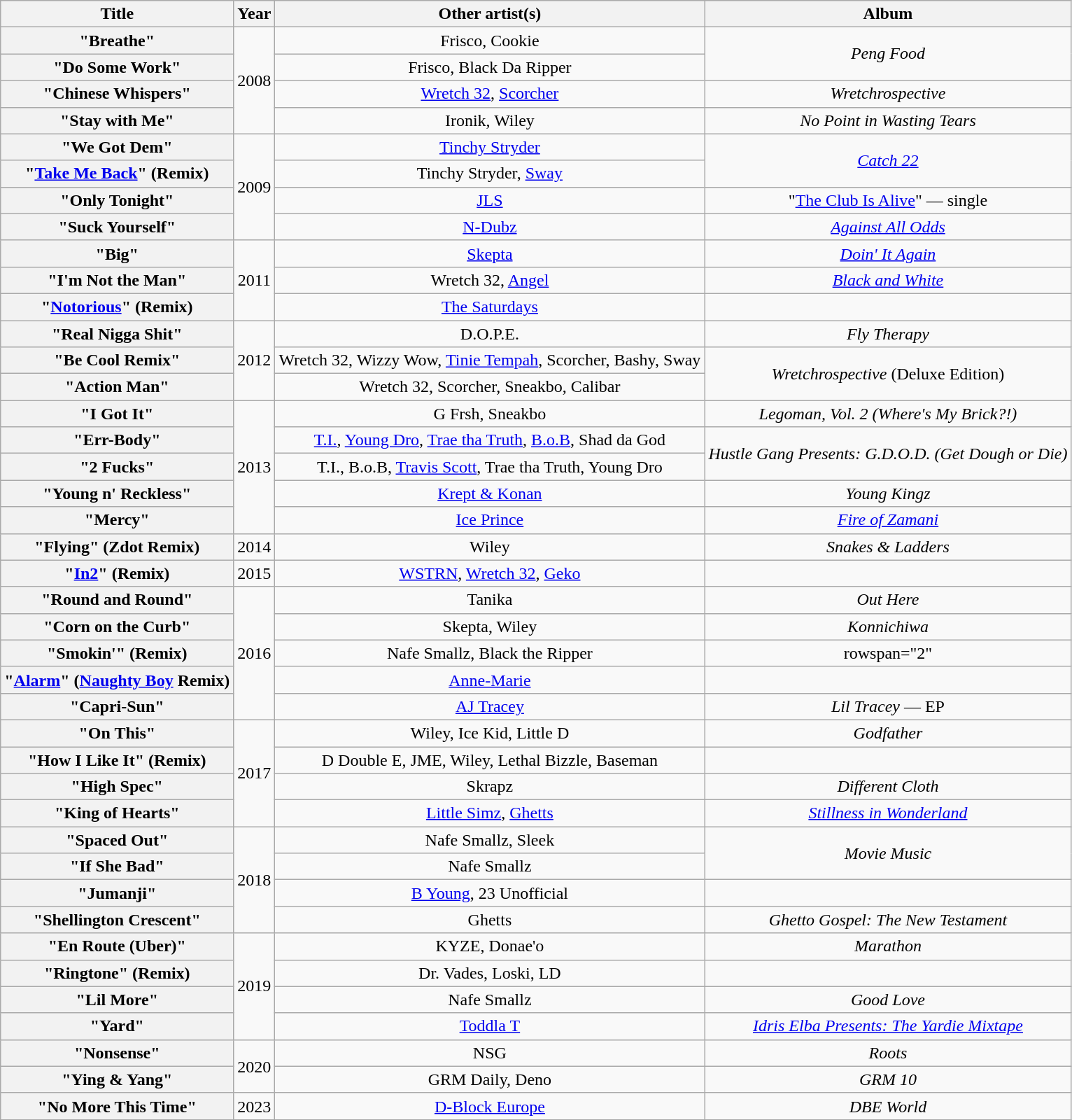<table class="wikitable plainrowheaders" style="text-align:center;" border="1">
<tr>
<th scope="col">Title</th>
<th scope="col">Year</th>
<th scope="col">Other artist(s)</th>
<th scope="col">Album</th>
</tr>
<tr>
<th scope="row">"Breathe"</th>
<td rowspan="4">2008</td>
<td>Frisco, Cookie</td>
<td rowspan="2"><em>Peng Food</em></td>
</tr>
<tr>
<th scope="row">"Do Some Work"</th>
<td>Frisco, Black Da Ripper</td>
</tr>
<tr>
<th scope="row">"Chinese Whispers"</th>
<td><a href='#'>Wretch 32</a>, <a href='#'>Scorcher</a></td>
<td><em>Wretchrospective</em></td>
</tr>
<tr>
<th scope="row">"Stay with Me"</th>
<td>Ironik, Wiley</td>
<td><em>No Point in Wasting Tears</em></td>
</tr>
<tr>
<th scope="row">"We Got Dem"</th>
<td rowspan="4">2009</td>
<td><a href='#'>Tinchy Stryder</a></td>
<td rowspan="2"><em><a href='#'>Catch 22</a></em></td>
</tr>
<tr>
<th scope="row">"<a href='#'>Take Me Back</a>" (Remix)</th>
<td>Tinchy Stryder, <a href='#'>Sway</a></td>
</tr>
<tr>
<th scope="row">"Only Tonight"</th>
<td><a href='#'>JLS</a></td>
<td>"<a href='#'>The Club Is Alive</a>" — single</td>
</tr>
<tr>
<th scope="row">"Suck Yourself"</th>
<td><a href='#'>N-Dubz</a></td>
<td><em><a href='#'>Against All Odds</a></em></td>
</tr>
<tr>
<th scope="row">"Big"</th>
<td rowspan="3">2011</td>
<td><a href='#'>Skepta</a></td>
<td><em><a href='#'>Doin' It Again</a></em></td>
</tr>
<tr>
<th scope="row">"I'm Not the Man"</th>
<td>Wretch 32, <a href='#'>Angel</a></td>
<td><em><a href='#'>Black and White</a></em></td>
</tr>
<tr>
<th scope="row">"<a href='#'>Notorious</a>" (Remix)</th>
<td><a href='#'>The Saturdays</a></td>
<td></td>
</tr>
<tr>
<th scope="row">"Real Nigga Shit"</th>
<td rowspan="3">2012</td>
<td>D.O.P.E.</td>
<td><em>Fly Therapy</em></td>
</tr>
<tr>
<th scope="row">"Be Cool Remix"</th>
<td>Wretch 32, Wizzy Wow, <a href='#'>Tinie Tempah</a>, Scorcher, Bashy, Sway</td>
<td rowspan="2"><em>Wretchrospective</em> (Deluxe Edition)</td>
</tr>
<tr>
<th scope="row">"Action Man"</th>
<td>Wretch 32, Scorcher, Sneakbo, Calibar</td>
</tr>
<tr>
<th scope="row">"I Got It"</th>
<td rowspan="5">2013</td>
<td>G Frsh, Sneakbo</td>
<td><em>Legoman, Vol. 2 (Where's My Brick?!)</em></td>
</tr>
<tr>
<th scope="row">"Err-Body"</th>
<td><a href='#'>T.I.</a>, <a href='#'>Young Dro</a>, <a href='#'>Trae tha Truth</a>, <a href='#'>B.o.B</a>, Shad da God</td>
<td rowspan="2"><em>Hustle Gang Presents: G.D.O.D. (Get Dough or Die)</em></td>
</tr>
<tr>
<th scope="row">"2 Fucks"</th>
<td>T.I., B.o.B, <a href='#'>Travis Scott</a>, Trae tha Truth, Young Dro</td>
</tr>
<tr>
<th scope="row">"Young n' Reckless"</th>
<td><a href='#'>Krept & Konan</a></td>
<td><em>Young Kingz</em></td>
</tr>
<tr>
<th scope="row">"Mercy"</th>
<td><a href='#'>Ice Prince</a></td>
<td><em><a href='#'>Fire of Zamani</a></em></td>
</tr>
<tr>
<th scope="row">"Flying" (Zdot Remix)</th>
<td>2014</td>
<td>Wiley</td>
<td><em>Snakes & Ladders</em></td>
</tr>
<tr>
<th scope="row">"<a href='#'>In2</a>" (Remix)</th>
<td>2015</td>
<td><a href='#'>WSTRN</a>, <a href='#'>Wretch 32</a>, <a href='#'>Geko</a></td>
<td></td>
</tr>
<tr>
<th scope="row">"Round and Round"</th>
<td rowspan="5">2016</td>
<td>Tanika</td>
<td><em>Out Here</em></td>
</tr>
<tr>
<th scope="row">"Corn on the Curb"</th>
<td>Skepta, Wiley</td>
<td><em>Konnichiwa</em></td>
</tr>
<tr>
<th scope="row">"Smokin'" (Remix)</th>
<td>Nafe Smallz, Black the Ripper</td>
<td>rowspan="2" </td>
</tr>
<tr>
<th scope="row">"<a href='#'>Alarm</a>" (<a href='#'>Naughty Boy</a> Remix)</th>
<td><a href='#'>Anne-Marie</a></td>
</tr>
<tr>
<th scope="row">"Capri-Sun"</th>
<td><a href='#'>AJ Tracey</a></td>
<td><em>Lil Tracey</em> — EP</td>
</tr>
<tr>
<th scope="row">"On This"</th>
<td rowspan="4">2017</td>
<td>Wiley, Ice Kid, Little D</td>
<td><em>Godfather</em></td>
</tr>
<tr>
<th scope="row">"How I Like It" (Remix)</th>
<td>D Double E, JME, Wiley, Lethal Bizzle, Baseman</td>
<td></td>
</tr>
<tr>
<th scope="row">"High Spec"</th>
<td>Skrapz</td>
<td><em>Different Cloth</em></td>
</tr>
<tr>
<th scope="row">"King of Hearts"</th>
<td><a href='#'>Little Simz</a>, <a href='#'>Ghetts</a></td>
<td><em><a href='#'>Stillness in Wonderland</a></em></td>
</tr>
<tr>
<th scope="row">"Spaced Out"</th>
<td rowspan="4">2018</td>
<td>Nafe Smallz, Sleek</td>
<td rowspan="2"><em>Movie Music</em></td>
</tr>
<tr>
<th scope="row">"If She Bad"</th>
<td>Nafe Smallz</td>
</tr>
<tr>
<th scope="row">"Jumanji"</th>
<td><a href='#'>B Young</a>, 23 Unofficial</td>
<td></td>
</tr>
<tr>
<th scope="row">"Shellington Crescent"</th>
<td>Ghetts</td>
<td><em>Ghetto Gospel: The New Testament</em></td>
</tr>
<tr>
<th scope="row">"En Route (Uber)"</th>
<td rowspan="4">2019</td>
<td>KYZE, Donae'o</td>
<td><em>Marathon</em></td>
</tr>
<tr>
<th scope="row">"Ringtone" (Remix)</th>
<td>Dr. Vades, Loski, LD</td>
<td></td>
</tr>
<tr>
<th scope="row">"Lil More"</th>
<td>Nafe Smallz</td>
<td><em>Good Love</em></td>
</tr>
<tr>
<th scope="row">"Yard"</th>
<td><a href='#'>Toddla T</a></td>
<td><em><a href='#'>Idris Elba Presents: The Yardie Mixtape</a></em></td>
</tr>
<tr>
<th scope="row">"Nonsense"</th>
<td rowspan="2">2020</td>
<td>NSG</td>
<td><em>Roots</em></td>
</tr>
<tr>
<th scope="row">"Ying & Yang"</th>
<td>GRM Daily, Deno</td>
<td><em>GRM 10</em></td>
</tr>
<tr>
<th scope="row">"No More This Time"</th>
<td rowspan="1">2023</td>
<td><a href='#'>D-Block Europe</a></td>
<td><em>DBE World</em></td>
</tr>
<tr>
</tr>
</table>
